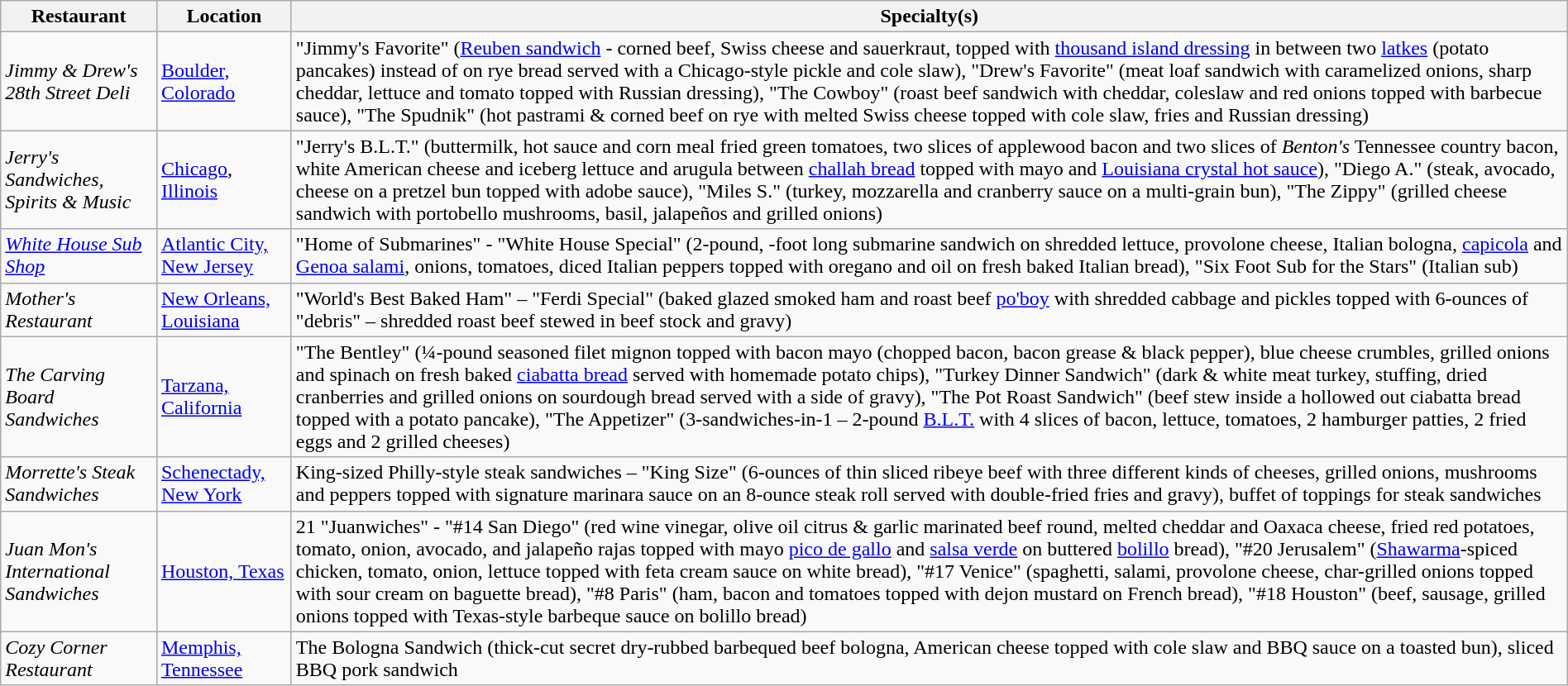<table class="wikitable" style="width:100%;">
<tr>
<th>Restaurant</th>
<th>Location</th>
<th>Specialty(s)</th>
</tr>
<tr>
<td><em>Jimmy & Drew's 28th Street Deli</em></td>
<td><a href='#'>Boulder, Colorado</a></td>
<td>"Jimmy's Favorite" (<a href='#'>Reuben sandwich</a> - corned beef, Swiss cheese and sauerkraut, topped with <a href='#'>thousand island dressing</a> in between two <a href='#'>latkes</a> (potato pancakes) instead of on rye bread served with a Chicago-style pickle and cole slaw), "Drew's Favorite" (meat loaf sandwich with caramelized onions, sharp cheddar, lettuce and tomato topped with Russian dressing), "The Cowboy" (roast beef sandwich with cheddar, coleslaw and red onions topped with barbecue sauce), "The Spudnik" (hot pastrami & corned beef on rye with melted Swiss cheese topped with cole slaw, fries and Russian dressing)</td>
</tr>
<tr>
<td><em>Jerry's Sandwiches, Spirits & Music</em></td>
<td><a href='#'>Chicago</a>, <a href='#'>Illinois</a></td>
<td>"Jerry's B.L.T." (buttermilk, hot sauce and corn meal fried green tomatoes, two slices of applewood bacon and two slices of <em>Benton's</em> Tennessee country bacon, white American cheese and iceberg lettuce and arugula between <a href='#'>challah bread</a> topped with mayo and <a href='#'>Louisiana crystal hot sauce</a>), "Diego A." (steak, avocado, cheese on a pretzel bun topped with adobe sauce), "Miles S." (turkey, mozzarella and cranberry sauce on a multi-grain bun), "The Zippy" (grilled cheese sandwich with portobello mushrooms, basil, jalapeños and grilled onions)</td>
</tr>
<tr>
<td><em><a href='#'>White House Sub Shop</a></em></td>
<td><a href='#'>Atlantic City, New Jersey</a></td>
<td>"Home of Submarines" - "White House Special" (2-pound, -foot long submarine sandwich on shredded lettuce, provolone cheese, Italian bologna, <a href='#'>capicola</a> and <a href='#'>Genoa salami</a>, onions, tomatoes, diced Italian peppers topped with oregano and oil on fresh baked Italian bread), "Six Foot Sub for the Stars" (Italian sub)</td>
</tr>
<tr>
<td><em>Mother's Restaurant</em></td>
<td><a href='#'>New Orleans, Louisiana</a></td>
<td>"World's Best Baked Ham" – "Ferdi Special" (baked glazed smoked ham and roast beef <a href='#'>po'boy</a> with shredded cabbage and pickles topped with 6-ounces of "debris" – shredded roast beef stewed in beef stock and gravy)</td>
</tr>
<tr>
<td><em>The Carving Board Sandwiches</em></td>
<td><a href='#'>Tarzana, California</a></td>
<td>"The Bentley" (¼-pound seasoned filet mignon topped with bacon mayo (chopped bacon, bacon grease & black pepper), blue cheese crumbles, grilled onions and spinach on fresh baked <a href='#'>ciabatta bread</a> served with homemade potato chips), "Turkey Dinner Sandwich" (dark & white meat turkey, stuffing, dried cranberries and grilled onions on sourdough bread served with a side of gravy), "The Pot Roast Sandwich" (beef stew inside a hollowed out ciabatta bread topped with a potato pancake), "The Appetizer" (3-sandwiches-in-1 – 2-pound <a href='#'>B.L.T.</a> with 4 slices of bacon, lettuce, tomatoes, 2 hamburger patties, 2 fried eggs and 2 grilled cheeses)</td>
</tr>
<tr>
<td><em>Morrette's Steak Sandwiches</em></td>
<td><a href='#'>Schenectady, New York</a></td>
<td>King-sized Philly-style steak sandwiches – "King Size" (6-ounces of thin sliced ribeye beef with three different kinds of cheeses, grilled onions, mushrooms and peppers topped with signature marinara sauce on an 8-ounce steak roll served with double-fried fries and gravy), buffet of toppings for steak sandwiches</td>
</tr>
<tr>
<td><em>Juan Mon's International Sandwiches</em></td>
<td><a href='#'>Houston, Texas</a></td>
<td>21 "Juanwiches" - "#14 San Diego" (red wine vinegar, olive oil citrus & garlic marinated beef round, melted cheddar and Oaxaca cheese, fried red potatoes, tomato, onion, avocado, and jalapeño rajas topped with mayo <a href='#'>pico de gallo</a> and <a href='#'>salsa verde</a> on buttered <a href='#'>bolillo</a> bread), "#20 Jerusalem" (<a href='#'>Shawarma</a>-spiced chicken, tomato, onion, lettuce topped with feta cream sauce on white bread), "#17 Venice" (spaghetti, salami, provolone cheese, char-grilled onions topped with sour cream on baguette bread), "#8 Paris" (ham, bacon and tomatoes topped with dejon mustard on French bread), "#18 Houston" (beef, sausage, grilled onions topped with Texas-style barbeque sauce on bolillo bread)</td>
</tr>
<tr>
<td><em>Cozy Corner Restaurant</em></td>
<td><a href='#'>Memphis, Tennessee</a></td>
<td>The Bologna Sandwich (thick-cut secret dry-rubbed barbequed beef bologna, American cheese topped with cole slaw and BBQ sauce on a toasted bun), sliced BBQ pork sandwich</td>
</tr>
</table>
